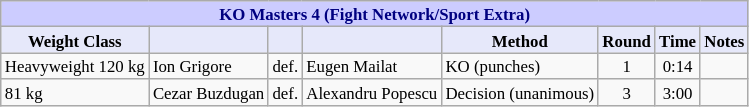<table class="wikitable" style="font-size: 70%;">
<tr>
<th colspan="8" style="background-color: #ccf; color: #000080; text-align: center;"><strong>KO Masters 4 (Fight Network/Sport Extra)</strong></th>
</tr>
<tr>
<th colspan="1" style="background-color: #E6E8FA; color: #000000; text-align: center;">Weight Class</th>
<th colspan="1" style="background-color: #E6E8FA; color: #000000; text-align: center;"></th>
<th colspan="1" style="background-color: #E6E8FA; color: #000000; text-align: center;"></th>
<th colspan="1" style="background-color: #E6E8FA; color: #000000; text-align: center;"></th>
<th colspan="1" style="background-color: #E6E8FA; color: #000000; text-align: center;">Method</th>
<th colspan="1" style="background-color: #E6E8FA; color: #000000; text-align: center;">Round</th>
<th colspan="1" style="background-color: #E6E8FA; color: #000000; text-align: center;">Time</th>
<th colspan="1" style="background-color: #E6E8FA; color: #000000; text-align: center;">Notes</th>
</tr>
<tr>
<td>Heavyweight 120 kg</td>
<td> Ion Grigore</td>
<td align=center>def.</td>
<td> Eugen Mailat</td>
<td>KO (punches)</td>
<td align=center>1</td>
<td align=center>0:14</td>
<td></td>
</tr>
<tr>
<td>81 kg</td>
<td> Cezar Buzdugan</td>
<td align=center>def.</td>
<td> Alexandru Popescu</td>
<td>Decision (unanimous)</td>
<td align=center>3</td>
<td align=center>3:00</td>
<td></td>
</tr>
</table>
